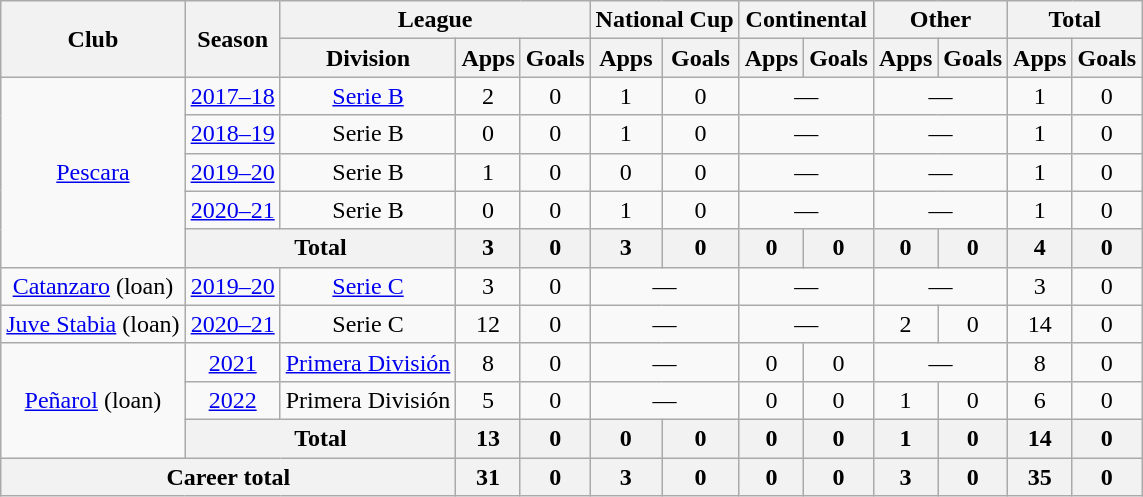<table class="wikitable" style="text-align:center">
<tr>
<th rowspan="2">Club</th>
<th rowspan="2">Season</th>
<th colspan="3">League</th>
<th colspan="2">National Cup</th>
<th colspan="2">Continental</th>
<th colspan="2">Other</th>
<th colspan="2">Total</th>
</tr>
<tr>
<th>Division</th>
<th>Apps</th>
<th>Goals</th>
<th>Apps</th>
<th>Goals</th>
<th>Apps</th>
<th>Goals</th>
<th>Apps</th>
<th>Goals</th>
<th>Apps</th>
<th>Goals</th>
</tr>
<tr>
<td rowspan="5"><a href='#'>Pescara</a></td>
<td><a href='#'>2017–18</a></td>
<td><a href='#'>Serie B</a></td>
<td>2</td>
<td>0</td>
<td>1</td>
<td>0</td>
<td colspan="2">—</td>
<td colspan="2">—</td>
<td>1</td>
<td>0</td>
</tr>
<tr>
<td><a href='#'>2018–19</a></td>
<td>Serie B</td>
<td>0</td>
<td>0</td>
<td>1</td>
<td>0</td>
<td colspan="2">—</td>
<td colspan="2">—</td>
<td>1</td>
<td>0</td>
</tr>
<tr>
<td><a href='#'>2019–20</a></td>
<td>Serie B</td>
<td>1</td>
<td>0</td>
<td>0</td>
<td>0</td>
<td colspan="2">—</td>
<td colspan="2">—</td>
<td>1</td>
<td>0</td>
</tr>
<tr>
<td><a href='#'>2020–21</a></td>
<td>Serie B</td>
<td>0</td>
<td>0</td>
<td>1</td>
<td>0</td>
<td colspan="2">—</td>
<td colspan="2">—</td>
<td>1</td>
<td>0</td>
</tr>
<tr>
<th colspan="2">Total</th>
<th>3</th>
<th>0</th>
<th>3</th>
<th>0</th>
<th>0</th>
<th>0</th>
<th>0</th>
<th>0</th>
<th>4</th>
<th>0</th>
</tr>
<tr>
<td><a href='#'>Catanzaro</a> (loan)</td>
<td><a href='#'>2019–20</a></td>
<td><a href='#'>Serie C</a></td>
<td>3</td>
<td>0</td>
<td colspan="2">—</td>
<td colspan="2">—</td>
<td colspan="2">—</td>
<td>3</td>
<td>0</td>
</tr>
<tr>
<td><a href='#'>Juve Stabia</a> (loan)</td>
<td><a href='#'>2020–21</a></td>
<td>Serie C</td>
<td>12</td>
<td>0</td>
<td colspan="2">—</td>
<td colspan="2">—</td>
<td>2</td>
<td>0</td>
<td>14</td>
<td>0</td>
</tr>
<tr>
<td rowspan="3"><a href='#'>Peñarol</a> (loan)</td>
<td><a href='#'>2021</a></td>
<td><a href='#'>Primera División</a></td>
<td>8</td>
<td>0</td>
<td colspan="2">—</td>
<td>0</td>
<td>0</td>
<td colspan="2">—</td>
<td>8</td>
<td>0</td>
</tr>
<tr>
<td><a href='#'>2022</a></td>
<td>Primera División</td>
<td>5</td>
<td>0</td>
<td colspan="2">—</td>
<td>0</td>
<td>0</td>
<td>1</td>
<td>0</td>
<td>6</td>
<td>0</td>
</tr>
<tr>
<th colspan="2">Total</th>
<th>13</th>
<th>0</th>
<th>0</th>
<th>0</th>
<th>0</th>
<th>0</th>
<th>1</th>
<th>0</th>
<th>14</th>
<th>0</th>
</tr>
<tr>
<th colspan="3">Career total</th>
<th>31</th>
<th>0</th>
<th>3</th>
<th>0</th>
<th>0</th>
<th>0</th>
<th>3</th>
<th>0</th>
<th>35</th>
<th>0</th>
</tr>
</table>
